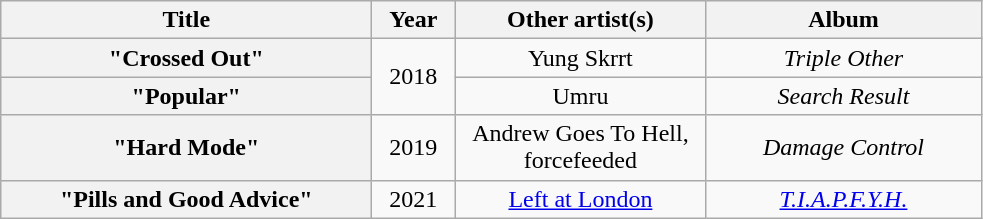<table class="wikitable plainrowheaders" border="1" style="text-align:center;">
<tr>
<th scope="col" style="width:15em;">Title</th>
<th scope="col" style="width:3em;">Year</th>
<th scope="col" style="width:10em;">Other artist(s)</th>
<th scope="col" style="width:11em;">Album</th>
</tr>
<tr>
<th scope="row">"Crossed Out"</th>
<td rowspan="2">2018</td>
<td>Yung Skrrt</td>
<td><em>Triple Other</em></td>
</tr>
<tr>
<th scope="row">"Popular"</th>
<td>Umru</td>
<td><em>Search Result</em></td>
</tr>
<tr>
<th scope="row">"Hard Mode"</th>
<td>2019</td>
<td>Andrew Goes To Hell, forcefeeded</td>
<td><em>Damage Control</em></td>
</tr>
<tr>
<th scope="row">"Pills and Good Advice"</th>
<td>2021</td>
<td><a href='#'>Left at London</a></td>
<td><em><a href='#'>T.I.A.P.F.Y.H.</a></em></td>
</tr>
</table>
